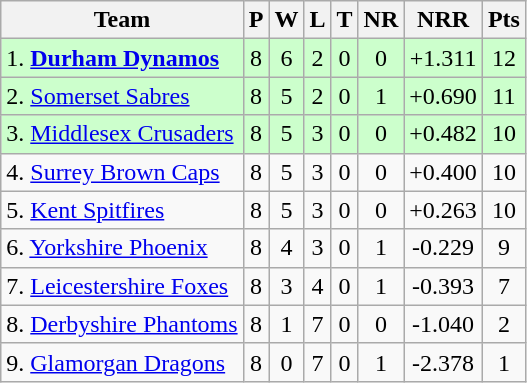<table class="wikitable" style="text-align: center;">
<tr>
<th>Team</th>
<th>P</th>
<th>W</th>
<th>L</th>
<th>T</th>
<th>NR</th>
<th>NRR</th>
<th>Pts</th>
</tr>
<tr style="background: #ccffcc;">
<td style="text-align:left;">1. <strong><a href='#'>Durham Dynamos</a></strong></td>
<td>8</td>
<td>6</td>
<td>2</td>
<td>0</td>
<td>0</td>
<td>+1.311</td>
<td>12</td>
</tr>
<tr style="background: #ccffcc;">
<td style="text-align:left;">2. <a href='#'>Somerset Sabres</a></td>
<td>8</td>
<td>5</td>
<td>2</td>
<td>0</td>
<td>1</td>
<td>+0.690</td>
<td>11</td>
</tr>
<tr style="background: #ccffcc;">
<td style="text-align:left;">3. <a href='#'>Middlesex Crusaders</a></td>
<td>8</td>
<td>5</td>
<td>3</td>
<td>0</td>
<td>0</td>
<td>+0.482</td>
<td>10</td>
</tr>
<tr>
<td style="text-align:left;">4. <a href='#'>Surrey Brown Caps</a></td>
<td>8</td>
<td>5</td>
<td>3</td>
<td>0</td>
<td>0</td>
<td>+0.400</td>
<td>10</td>
</tr>
<tr>
<td style="text-align:left;">5. <a href='#'>Kent Spitfires</a></td>
<td>8</td>
<td>5</td>
<td>3</td>
<td>0</td>
<td>0</td>
<td>+0.263</td>
<td>10</td>
</tr>
<tr>
<td style="text-align:left;">6. <a href='#'>Yorkshire Phoenix</a></td>
<td>8</td>
<td>4</td>
<td>3</td>
<td>0</td>
<td>1</td>
<td>-0.229</td>
<td>9</td>
</tr>
<tr>
<td style="text-align:left;">7. <a href='#'>Leicestershire Foxes</a></td>
<td>8</td>
<td>3</td>
<td>4</td>
<td>0</td>
<td>1</td>
<td>-0.393</td>
<td>7</td>
</tr>
<tr>
<td style="text-align:left;">8. <a href='#'>Derbyshire Phantoms</a></td>
<td>8</td>
<td>1</td>
<td>7</td>
<td>0</td>
<td>0</td>
<td>-1.040</td>
<td>2</td>
</tr>
<tr>
<td style="text-align:left;">9. <a href='#'>Glamorgan Dragons</a></td>
<td>8</td>
<td>0</td>
<td>7</td>
<td>0</td>
<td>1</td>
<td>-2.378</td>
<td>1</td>
</tr>
</table>
